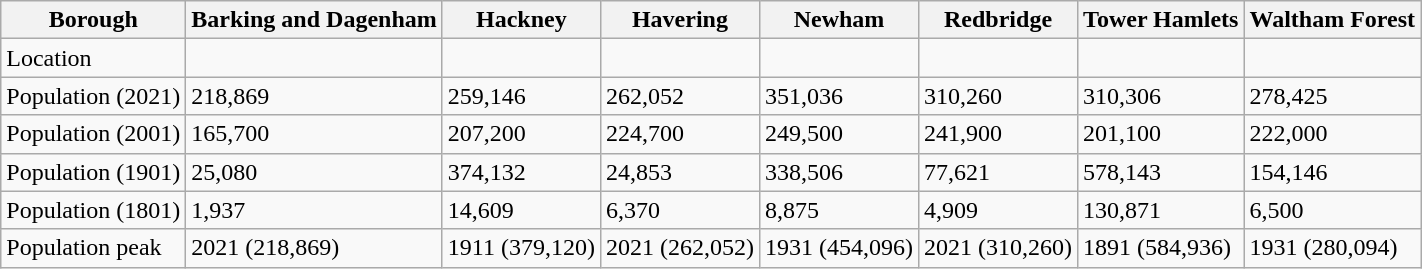<table class="wikitable">
<tr>
<th>Borough</th>
<th>Barking and Dagenham</th>
<th>Hackney</th>
<th>Havering</th>
<th>Newham</th>
<th>Redbridge</th>
<th>Tower Hamlets</th>
<th>Waltham Forest</th>
</tr>
<tr>
<td>Location</td>
<td></td>
<td></td>
<td></td>
<td></td>
<td></td>
<td></td>
<td></td>
</tr>
<tr>
<td>Population (2021)</td>
<td>218,869</td>
<td>259,146</td>
<td>262,052</td>
<td>351,036</td>
<td>310,260</td>
<td>310,306</td>
<td>278,425</td>
</tr>
<tr>
<td>Population (2001)</td>
<td>165,700</td>
<td>207,200</td>
<td>224,700</td>
<td>249,500</td>
<td>241,900</td>
<td>201,100</td>
<td>222,000</td>
</tr>
<tr>
<td>Population (1901)</td>
<td>25,080</td>
<td>374,132</td>
<td>24,853</td>
<td>338,506</td>
<td>77,621</td>
<td>578,143</td>
<td>154,146</td>
</tr>
<tr>
<td>Population (1801)</td>
<td>1,937</td>
<td>14,609</td>
<td>6,370</td>
<td>8,875</td>
<td>4,909</td>
<td>130,871</td>
<td>6,500</td>
</tr>
<tr>
<td>Population peak</td>
<td>2021 (218,869)</td>
<td>1911 (379,120)</td>
<td>2021 (262,052)</td>
<td>1931 (454,096)</td>
<td>2021 (310,260)</td>
<td>1891 (584,936)</td>
<td>1931 (280,094)</td>
</tr>
</table>
